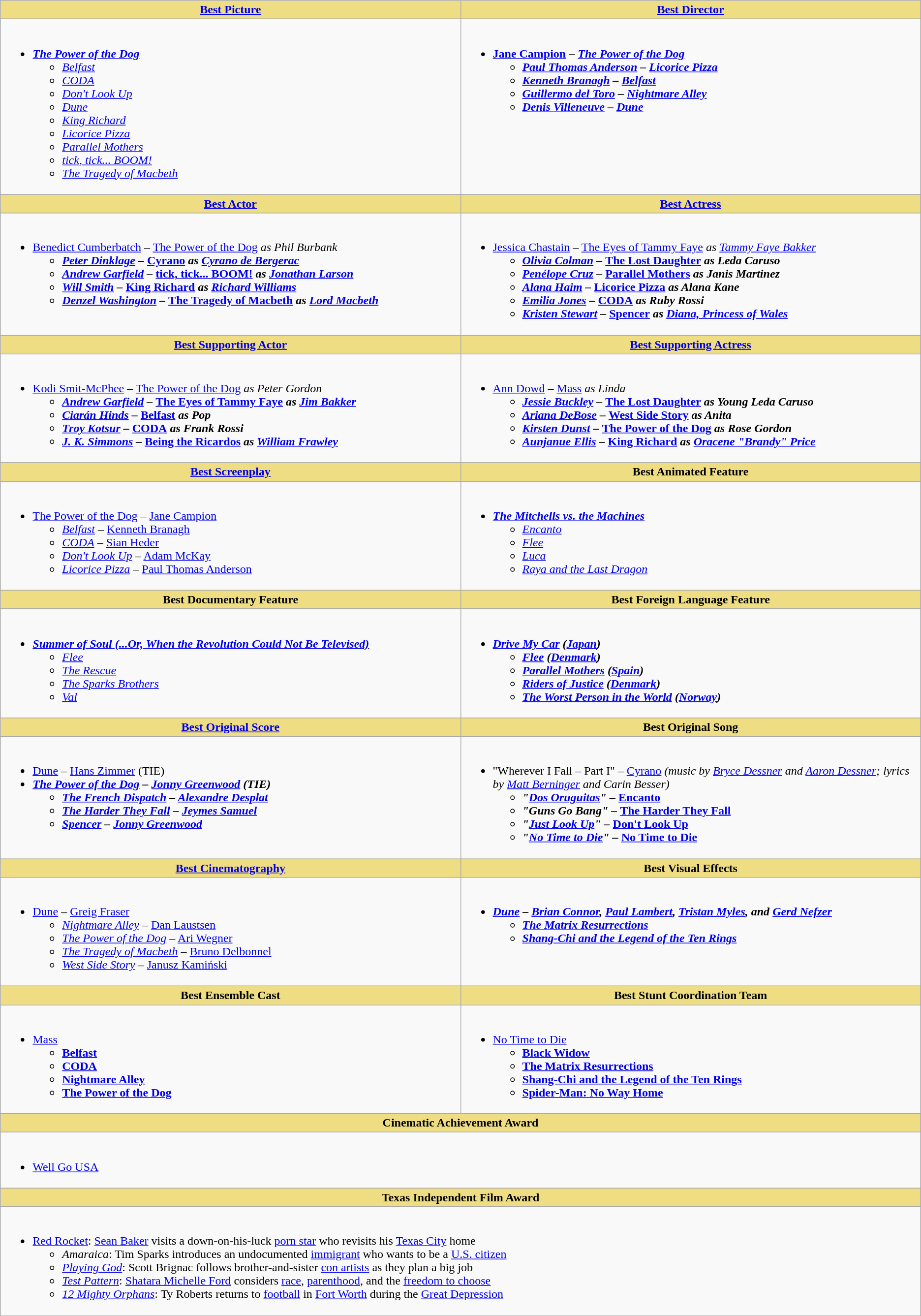<table class="wikitable">
<tr>
<th style="background:#EEDD82; width:50%"><a href='#'>Best Picture</a></th>
<th style="background:#EEDD82; width:50%"><a href='#'>Best Director</a></th>
</tr>
<tr>
<td valign="top"><br><ul><li><strong><em><a href='#'>The Power of the Dog</a></em></strong><ul><li><em><a href='#'>Belfast</a></em></li><li><em><a href='#'>CODA</a></em></li><li><em><a href='#'>Don't Look Up</a></em></li><li><em><a href='#'>Dune</a></em></li><li><em><a href='#'>King Richard</a></em></li><li><em><a href='#'>Licorice Pizza</a></em></li><li><em><a href='#'>Parallel Mothers</a></em></li><li><em><a href='#'>tick, tick... BOOM!</a></em></li><li><em><a href='#'>The Tragedy of Macbeth</a></em></li></ul></li></ul></td>
<td valign="top"><br><ul><li><strong><a href='#'>Jane Campion</a> – <em><a href='#'>The Power of the Dog</a><strong><em><ul><li><a href='#'>Paul Thomas Anderson</a> – </em><a href='#'>Licorice Pizza</a><em></li><li><a href='#'>Kenneth Branagh</a> – </em><a href='#'>Belfast</a><em></li><li><a href='#'>Guillermo del Toro</a> – </em><a href='#'>Nightmare Alley</a><em></li><li><a href='#'>Denis Villeneuve</a> – </em><a href='#'>Dune</a><em></li></ul></li></ul></td>
</tr>
<tr>
<th style="background:#EEDD82; width:50%"><a href='#'>Best Actor</a></th>
<th style="background:#EEDD82; width:50%"><a href='#'>Best Actress</a></th>
</tr>
<tr>
<td valign="top"><br><ul><li></strong><a href='#'>Benedict Cumberbatch</a> – </em><a href='#'>The Power of the Dog</a><em> as Phil Burbank<strong><ul><li><a href='#'>Peter Dinklage</a> – </em><a href='#'>Cyrano</a><em> as <a href='#'>Cyrano de Bergerac</a></li><li><a href='#'>Andrew Garfield</a> – </em><a href='#'>tick, tick... BOOM!</a><em> as <a href='#'>Jonathan Larson</a></li><li><a href='#'>Will Smith</a> – </em><a href='#'>King Richard</a><em> as <a href='#'>Richard Williams</a></li><li><a href='#'>Denzel Washington</a> – </em><a href='#'>The Tragedy of Macbeth</a><em> as <a href='#'>Lord Macbeth</a></li></ul></li></ul></td>
<td valign="top"><br><ul><li></strong><a href='#'>Jessica Chastain</a> – </em><a href='#'>The Eyes of Tammy Faye</a><em> as <a href='#'>Tammy Faye Bakker</a><strong><ul><li><a href='#'>Olivia Colman</a> – </em><a href='#'>The Lost Daughter</a><em> as Leda Caruso</li><li><a href='#'>Penélope Cruz</a> – </em><a href='#'>Parallel Mothers</a><em> as Janis Martinez</li><li><a href='#'>Alana Haim</a> – </em><a href='#'>Licorice Pizza</a><em> as Alana Kane</li><li><a href='#'>Emilia Jones</a> – </em><a href='#'>CODA</a><em> as Ruby Rossi</li><li><a href='#'>Kristen Stewart</a> – </em><a href='#'>Spencer</a><em> as <a href='#'>Diana, Princess of Wales</a></li></ul></li></ul></td>
</tr>
<tr>
<th style="background:#EEDD82; width:50%"><a href='#'>Best Supporting Actor</a></th>
<th style="background:#EEDD82; width:50%"><a href='#'>Best Supporting Actress</a></th>
</tr>
<tr>
<td valign="top"><br><ul><li></strong><a href='#'>Kodi Smit-McPhee</a> – </em><a href='#'>The Power of the Dog</a><em> as Peter Gordon<strong><ul><li><a href='#'>Andrew Garfield</a> – </em><a href='#'>The Eyes of Tammy Faye</a><em> as <a href='#'>Jim Bakker</a></li><li><a href='#'>Ciarán Hinds</a> – </em><a href='#'>Belfast</a><em> as Pop</li><li><a href='#'>Troy Kotsur</a> – </em><a href='#'>CODA</a><em> as Frank Rossi</li><li><a href='#'>J. K. Simmons</a> – </em><a href='#'>Being the Ricardos</a><em> as <a href='#'>William Frawley</a></li></ul></li></ul></td>
<td valign="top"><br><ul><li></strong><a href='#'>Ann Dowd</a> – </em><a href='#'>Mass</a><em> as Linda<strong><ul><li><a href='#'>Jessie Buckley</a> – </em><a href='#'>The Lost Daughter</a><em> as Young Leda Caruso</li><li><a href='#'>Ariana DeBose</a> – </em><a href='#'>West Side Story</a><em> as Anita</li><li><a href='#'>Kirsten Dunst</a> – </em><a href='#'>The Power of the Dog</a><em> as Rose Gordon</li><li><a href='#'>Aunjanue Ellis</a> – </em><a href='#'>King Richard</a><em> as <a href='#'>Oracene "Brandy" Price</a></li></ul></li></ul></td>
</tr>
<tr>
<th style="background:#EEDD82; width:50%"><a href='#'>Best Screenplay</a></th>
<th style="background:#EEDD82; width:50%">Best Animated Feature</th>
</tr>
<tr>
<td valign="top"><br><ul><li></em></strong><a href='#'>The Power of the Dog</a></em> – <a href='#'>Jane Campion</a></strong><ul><li><em><a href='#'>Belfast</a></em> – <a href='#'>Kenneth Branagh</a></li><li><em><a href='#'>CODA</a></em> – <a href='#'>Sian Heder</a></li><li><em><a href='#'>Don't Look Up</a></em> – <a href='#'>Adam McKay</a></li><li><em><a href='#'>Licorice Pizza</a></em> – <a href='#'>Paul Thomas Anderson</a></li></ul></li></ul></td>
<td valign="top"><br><ul><li><strong><em><a href='#'>The Mitchells vs. the Machines</a></em></strong><ul><li><em><a href='#'>Encanto</a></em></li><li><em><a href='#'>Flee</a></em></li><li><em><a href='#'>Luca</a></em></li><li><em><a href='#'>Raya and the Last Dragon</a></em></li></ul></li></ul></td>
</tr>
<tr>
<th style="background:#EEDD82; width:50%">Best Documentary Feature</th>
<th style="background:#EEDD82; width:50%">Best Foreign Language Feature</th>
</tr>
<tr>
<td valign="top"><br><ul><li><strong><em><a href='#'>Summer of Soul (...Or, When the Revolution Could Not Be Televised)</a></em></strong><ul><li><em><a href='#'>Flee</a></em></li><li><em><a href='#'>The Rescue</a></em></li><li><em><a href='#'>The Sparks Brothers</a></em></li><li><em><a href='#'>Val</a></em></li></ul></li></ul></td>
<td valign="top"><br><ul><li><strong><em><a href='#'>Drive My Car</a><em> (<a href='#'>Japan</a>)<strong><ul><li></em><a href='#'>Flee</a><em> (<a href='#'>Denmark</a>)</li><li></em><a href='#'>Parallel Mothers</a><em> (<a href='#'>Spain</a>)</li><li></em><a href='#'>Riders of Justice</a><em> (<a href='#'>Denmark</a>)</li><li></em><a href='#'>The Worst Person in the World</a><em> (<a href='#'>Norway</a>)</li></ul></li></ul></td>
</tr>
<tr>
<th style="background:#EEDD82; width:50%"><a href='#'>Best Original Score</a></th>
<th style="background:#EEDD82; width:50%">Best Original Song</th>
</tr>
<tr>
<td valign="top"><br><ul><li></em></strong><a href='#'>Dune</a></em> – <a href='#'>Hans Zimmer</a> (TIE)</strong></li><li><strong><em><a href='#'>The Power of the Dog</a><em> – <a href='#'>Jonny Greenwood</a> (TIE)<strong><ul><li></em><a href='#'>The French Dispatch</a><em> – <a href='#'>Alexandre Desplat</a></li><li></em><a href='#'>The Harder They Fall</a><em> – <a href='#'>Jeymes Samuel</a></li><li></em><a href='#'>Spencer</a><em> – <a href='#'>Jonny Greenwood</a></li></ul></li></ul></td>
<td valign="top"><br><ul><li></strong>"Wherever I Fall – Part I" – </em><a href='#'>Cyrano</a><em> (music by <a href='#'>Bryce Dessner</a> and <a href='#'>Aaron Dessner</a>; lyrics by <a href='#'>Matt Berninger</a> and Carin Besser)<strong><ul><li>"<a href='#'>Dos Oruguitas</a>" – </em><a href='#'>Encanto</a><em></li><li>"Guns Go Bang" – </em><a href='#'>The Harder They Fall</a><em></li><li>"<a href='#'>Just Look Up</a>" – </em><a href='#'>Don't Look Up</a><em></li><li>"<a href='#'>No Time to Die</a>" – </em><a href='#'>No Time to Die</a><em></li></ul></li></ul></td>
</tr>
<tr>
<th style="background:#EEDD82; width:50%"><a href='#'>Best Cinematography</a></th>
<th style="background:#EEDD82; width:50%">Best Visual Effects</th>
</tr>
<tr>
<td valign="top"><br><ul><li></em></strong><a href='#'>Dune</a></em> – <a href='#'>Greig Fraser</a></strong><ul><li><em><a href='#'>Nightmare Alley</a></em> – <a href='#'>Dan Laustsen</a></li><li><em><a href='#'>The Power of the Dog</a></em> – <a href='#'>Ari Wegner</a></li><li><em><a href='#'>The Tragedy of Macbeth</a></em> – <a href='#'>Bruno Delbonnel</a></li><li><em><a href='#'>West Side Story</a></em> – <a href='#'>Janusz Kamiński</a></li></ul></li></ul></td>
<td valign="top"><br><ul><li><strong><em><a href='#'>Dune</a><em> – <a href='#'>Brian Connor</a>, <a href='#'>Paul Lambert</a>, <a href='#'>Tristan Myles</a>, and <a href='#'>Gerd Nefzer</a><strong><ul><li></em><a href='#'>The Matrix Resurrections</a><em></li><li></em><a href='#'>Shang-Chi and the Legend of the Ten Rings</a><em></li></ul></li></ul></td>
</tr>
<tr>
<th style="background:#EEDD82; width:50%">Best Ensemble Cast</th>
<th style="background:#EEDD82; width:50%">Best Stunt Coordination Team</th>
</tr>
<tr>
<td valign="top"><br><ul><li></em></strong><a href='#'>Mass</a><strong><em><ul><li></em><a href='#'>Belfast</a><em></li><li></em><a href='#'>CODA</a><em></li><li></em><a href='#'>Nightmare Alley</a><em></li><li></em><a href='#'>The Power of the Dog</a><em></li></ul></li></ul></td>
<td valign="top"><br><ul><li></em></strong><a href='#'>No Time to Die</a><strong><em><ul><li></em><a href='#'>Black Widow</a><em></li><li></em><a href='#'>The Matrix Resurrections</a><em></li><li></em><a href='#'>Shang-Chi and the Legend of the Ten Rings</a><em></li><li></em><a href='#'>Spider-Man: No Way Home</a><em></li></ul></li></ul></td>
</tr>
<tr>
<th style="background:#EEDD82; width:50%" colspan="2">Cinematic Achievement Award</th>
</tr>
<tr>
<td style="vertical-align:top;" colspan="2"><br><ul><li></strong><a href='#'>Well Go USA</a><strong></li></ul></td>
</tr>
<tr>
<th style="background:#EEDD82; width:50%" colspan="2">Texas Independent Film Award</th>
</tr>
<tr>
<td style="vertical-align:top;" colspan="2"><br><ul><li></em></strong><a href='#'>Red Rocket</a></em>: <a href='#'>Sean Baker</a> visits a down-on-his-luck <a href='#'>porn star</a> who revisits his <a href='#'>Texas City</a> home</strong><ul><li><em>Amaraica</em>: Tim Sparks introduces an undocumented <a href='#'>immigrant</a> who wants to be a <a href='#'>U.S. citizen</a></li><li><em><a href='#'>Playing God</a></em>: Scott Brignac follows brother-and-sister <a href='#'>con artists</a> as they plan a big job</li><li><em><a href='#'>Test Pattern</a></em>: <a href='#'>Shatara Michelle Ford</a> considers <a href='#'>race</a>, <a href='#'>parenthood</a>, and the <a href='#'>freedom to choose</a></li><li><em><a href='#'>12 Mighty Orphans</a></em>: Ty Roberts returns to <a href='#'>football</a> in <a href='#'>Fort Worth</a> during the <a href='#'>Great Depression</a></li></ul></li></ul></td>
</tr>
</table>
